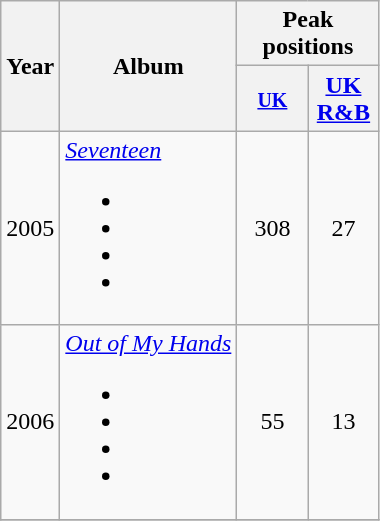<table class="wikitable">
<tr>
<th rowspan="2">Year</th>
<th rowspan="2">Album</th>
<th colspan="10">Peak positions</th>
</tr>
<tr>
<th width="40"><small><a href='#'>UK</a></small><br></th>
<th width="40"><a href='#'>UK R&B</a><br></th>
</tr>
<tr>
<td align="center">2005</td>
<td align="left"><em><a href='#'>Seventeen</a></em><br><ul><li></li><li></li><li></li><li></li></ul></td>
<td align="center">308</td>
<td align="center">27</td>
</tr>
<tr>
<td align="center">2006</td>
<td align="left"><em><a href='#'>Out of My Hands</a></em><br><ul><li></li><li></li><li></li><li></li></ul></td>
<td align="center">55</td>
<td align="center">13</td>
</tr>
<tr>
</tr>
</table>
